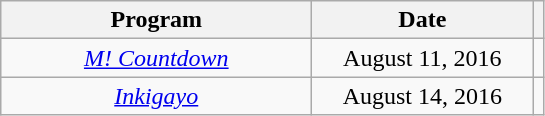<table class="wikitable" style="text-align:center">
<tr>
<th width="200">Program</th>
<th width="140">Date</th>
<th class="unsortable"></th>
</tr>
<tr>
<td><em><a href='#'>M! Countdown</a></em></td>
<td>August 11, 2016</td>
<td align="center"></td>
</tr>
<tr>
<td><em><a href='#'>Inkigayo</a></em></td>
<td>August 14, 2016</td>
<td align="center"></td>
</tr>
</table>
